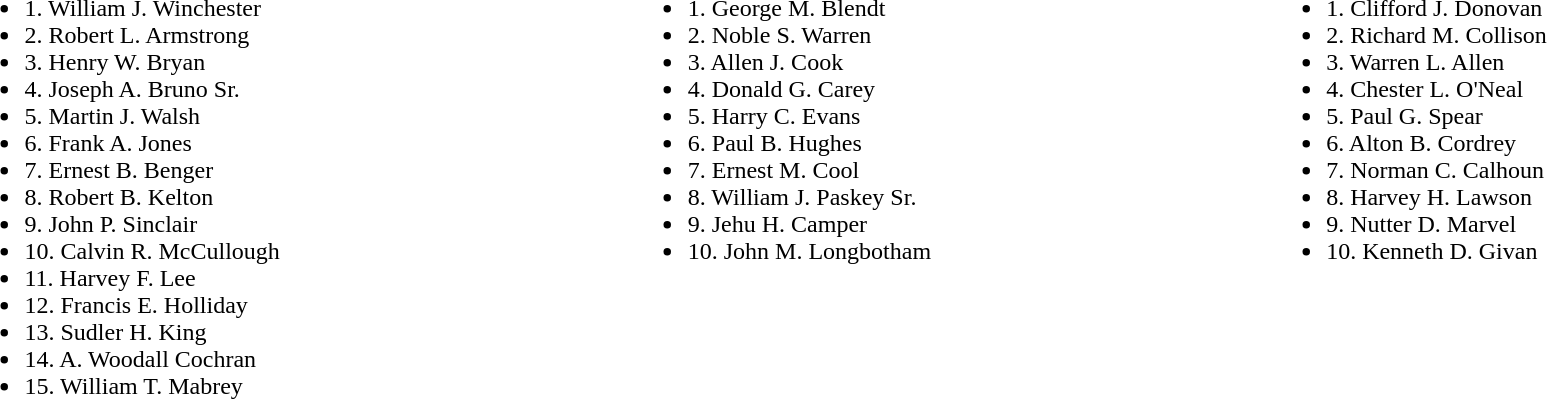<table width=100%>
<tr valign=top>
<td><br><ul><li>1. William J. Winchester</li><li>2. Robert L. Armstrong</li><li>3. Henry W. Bryan</li><li>4. Joseph A. Bruno Sr.</li><li>5. Martin J. Walsh</li><li>6. Frank A. Jones</li><li>7. Ernest B. Benger</li><li>8. Robert B. Kelton</li><li>9. John P. Sinclair</li><li>10. Calvin R. McCullough</li><li>11. Harvey F. Lee</li><li>12. Francis E. Holliday</li><li>13. Sudler H. King</li><li>14. A. Woodall Cochran</li><li>15. William T. Mabrey</li></ul></td>
<td><br><ul><li>1. George M. Blendt</li><li>2. Noble S. Warren</li><li>3. Allen J. Cook</li><li>4. Donald G. Carey</li><li>5. Harry C. Evans</li><li>6. Paul B. Hughes</li><li>7. Ernest M. Cool</li><li>8. William J. Paskey Sr.</li><li>9. Jehu H. Camper</li><li>10. John M. Longbotham</li></ul></td>
<td><br><ul><li>1. Clifford J. Donovan</li><li>2. Richard M. Collison</li><li>3. Warren L. Allen</li><li>4. Chester L. O'Neal</li><li>5. Paul G. Spear</li><li>6. Alton B. Cordrey</li><li>7. Norman C. Calhoun</li><li>8. Harvey H. Lawson</li><li>9. Nutter D. Marvel</li><li>10. Kenneth D. Givan</li></ul></td>
</tr>
</table>
